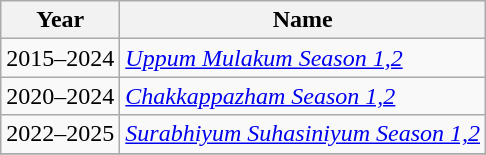<table class="wikitable">
<tr>
<th>Year</th>
<th>Name</th>
</tr>
<tr>
<td>2015–2024</td>
<td><em><a href='#'>Uppum Mulakum Season 1,2</a></em></td>
</tr>
<tr>
<td>2020–2024</td>
<td><em><a href='#'>Chakkappazham Season 1,2</a></em></td>
</tr>
<tr>
<td>2022–2025</td>
<td><em><a href='#'>Surabhiyum Suhasiniyum Season 1,2</a></em></td>
</tr>
<tr>
</tr>
</table>
